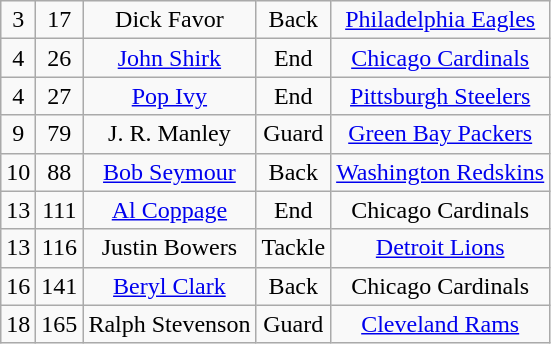<table class="wikitable" style="text-align:center">
<tr>
<td>3</td>
<td>17</td>
<td>Dick Favor</td>
<td>Back</td>
<td><a href='#'>Philadelphia Eagles</a></td>
</tr>
<tr>
<td>4</td>
<td>26</td>
<td><a href='#'>John Shirk</a></td>
<td>End</td>
<td><a href='#'>Chicago Cardinals</a></td>
</tr>
<tr>
<td>4</td>
<td>27</td>
<td><a href='#'>Pop Ivy</a></td>
<td>End</td>
<td><a href='#'>Pittsburgh Steelers</a></td>
</tr>
<tr>
<td>9</td>
<td>79</td>
<td>J. R. Manley</td>
<td>Guard</td>
<td><a href='#'>Green Bay Packers</a></td>
</tr>
<tr>
<td>10</td>
<td>88</td>
<td><a href='#'>Bob Seymour</a></td>
<td>Back</td>
<td><a href='#'>Washington Redskins</a></td>
</tr>
<tr>
<td>13</td>
<td>111</td>
<td><a href='#'>Al Coppage</a></td>
<td>End</td>
<td>Chicago Cardinals</td>
</tr>
<tr>
<td>13</td>
<td>116</td>
<td>Justin Bowers</td>
<td>Tackle</td>
<td><a href='#'>Detroit Lions</a></td>
</tr>
<tr>
<td>16</td>
<td>141</td>
<td><a href='#'>Beryl Clark</a></td>
<td>Back</td>
<td>Chicago Cardinals</td>
</tr>
<tr>
<td>18</td>
<td>165</td>
<td>Ralph Stevenson</td>
<td>Guard</td>
<td><a href='#'>Cleveland Rams</a></td>
</tr>
</table>
